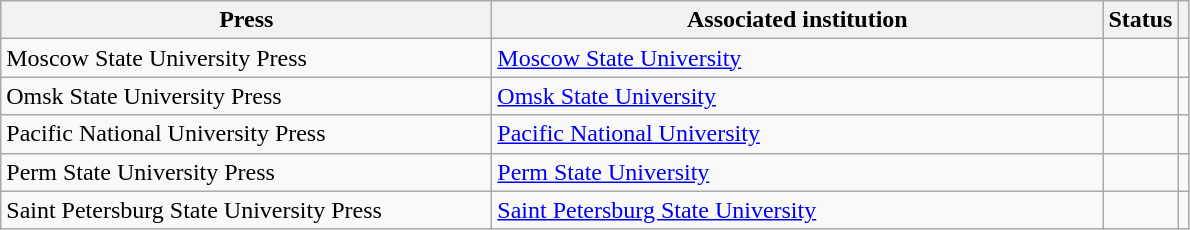<table class="wikitable sortable">
<tr>
<th style="width:20em">Press</th>
<th style="width:25em">Associated institution</th>
<th>Status</th>
<th></th>
</tr>
<tr>
<td>Moscow State University Press</td>
<td><a href='#'>Moscow State University</a></td>
<td></td>
<td></td>
</tr>
<tr>
<td>Omsk State University Press</td>
<td><a href='#'>Omsk State University</a></td>
<td></td>
<td></td>
</tr>
<tr>
<td>Pacific National University Press</td>
<td><a href='#'>Pacific National University</a></td>
<td></td>
<td></td>
</tr>
<tr>
<td>Perm State University Press</td>
<td><a href='#'>Perm State University</a></td>
<td></td>
<td></td>
</tr>
<tr>
<td>Saint Petersburg State University Press</td>
<td><a href='#'>Saint Petersburg State University</a></td>
<td></td>
<td></td>
</tr>
</table>
